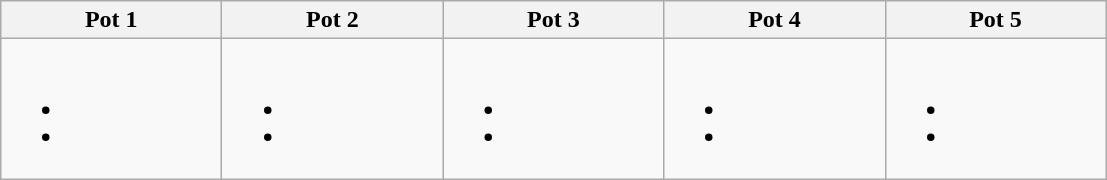<table class="wikitable">
<tr>
<th scope="col" width=140px>Pot 1</th>
<th scope="col" width=140px>Pot 2</th>
<th scope="col" width=140px>Pot 3</th>
<th scope="col" width=140px>Pot 4</th>
<th scope="col" width=140px>Pot 5</th>
</tr>
<tr style="vertical-align: top;">
<td><br><ul><li></li><li></li></ul></td>
<td><br><ul><li></li><li></li></ul></td>
<td><br><ul><li></li><li></li></ul></td>
<td><br><ul><li><s></s></li><li></li></ul></td>
<td><br><ul><li><s></s></li><li></li></ul></td>
</tr>
</table>
